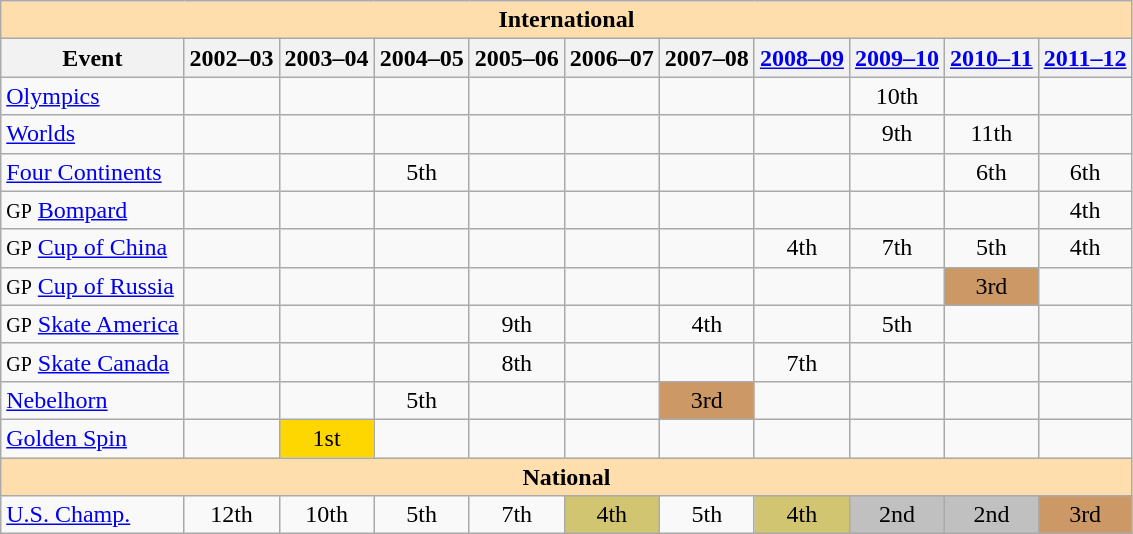<table class="wikitable" style="text-align:center">
<tr>
<th style="background-color: #ffdead; " colspan=11 align=center><strong>International</strong></th>
</tr>
<tr>
<th>Event</th>
<th>2002–03</th>
<th>2003–04</th>
<th>2004–05</th>
<th>2005–06</th>
<th>2006–07</th>
<th>2007–08</th>
<th><a href='#'>2008–09</a></th>
<th><a href='#'>2009–10</a></th>
<th><a href='#'>2010–11</a></th>
<th><a href='#'>2011–12</a></th>
</tr>
<tr>
<td align=left><a href='#'>Olympics</a></td>
<td></td>
<td></td>
<td></td>
<td></td>
<td></td>
<td></td>
<td></td>
<td>10th</td>
<td></td>
<td></td>
</tr>
<tr>
<td align=left><a href='#'>Worlds</a></td>
<td></td>
<td></td>
<td></td>
<td></td>
<td></td>
<td></td>
<td></td>
<td>9th</td>
<td>11th</td>
<td></td>
</tr>
<tr>
<td align=left><a href='#'>Four Continents</a></td>
<td></td>
<td></td>
<td>5th</td>
<td></td>
<td></td>
<td></td>
<td></td>
<td></td>
<td>6th</td>
<td>6th</td>
</tr>
<tr>
<td align=left><small>GP</small> <a href='#'>Bompard</a></td>
<td></td>
<td></td>
<td></td>
<td></td>
<td></td>
<td></td>
<td></td>
<td></td>
<td></td>
<td>4th</td>
</tr>
<tr>
<td align=left><small>GP</small> <a href='#'>Cup of China</a></td>
<td></td>
<td></td>
<td></td>
<td></td>
<td></td>
<td></td>
<td>4th</td>
<td>7th</td>
<td>5th</td>
<td>4th</td>
</tr>
<tr>
<td align=left><small>GP</small> <a href='#'>Cup of Russia</a></td>
<td></td>
<td></td>
<td></td>
<td></td>
<td></td>
<td></td>
<td></td>
<td></td>
<td bgcolor=cc9966>3rd</td>
<td></td>
</tr>
<tr>
<td align=left><small>GP</small> <a href='#'>Skate America</a></td>
<td></td>
<td></td>
<td></td>
<td>9th</td>
<td></td>
<td>4th</td>
<td></td>
<td>5th</td>
<td></td>
<td></td>
</tr>
<tr>
<td align=left><small>GP</small> <a href='#'>Skate Canada</a></td>
<td></td>
<td></td>
<td></td>
<td>8th</td>
<td></td>
<td></td>
<td>7th</td>
<td></td>
<td></td>
<td></td>
</tr>
<tr>
<td align=left><a href='#'>Nebelhorn</a></td>
<td></td>
<td></td>
<td>5th</td>
<td></td>
<td></td>
<td bgcolor=cc9966>3rd</td>
<td></td>
<td></td>
<td></td>
<td></td>
</tr>
<tr>
<td align=left><a href='#'>Golden Spin</a></td>
<td></td>
<td bgcolor=gold>1st</td>
<td></td>
<td></td>
<td></td>
<td></td>
<td></td>
<td></td>
<td></td>
<td></td>
</tr>
<tr>
<th style="background-color: #ffdead; " colspan=11 align=center><strong>National</strong></th>
</tr>
<tr>
<td align=left><a href='#'>U.S. Champ.</a></td>
<td>12th</td>
<td>10th</td>
<td>5th</td>
<td>7th</td>
<td bgcolor=d1c571>4th</td>
<td>5th</td>
<td bgcolor=d1c571>4th</td>
<td bgcolor=silver>2nd</td>
<td bgcolor=silver>2nd</td>
<td bgcolor=cc9966>3rd</td>
</tr>
</table>
